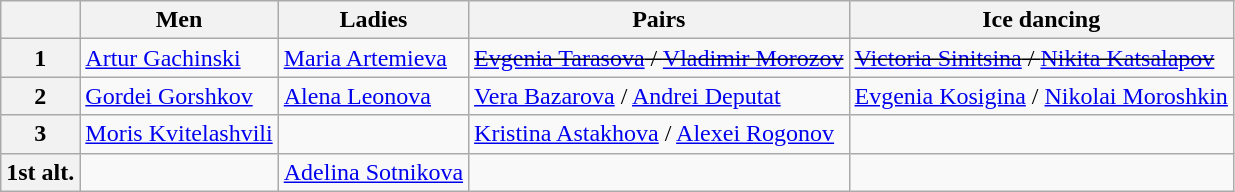<table class="wikitable">
<tr>
<th></th>
<th>Men</th>
<th>Ladies</th>
<th>Pairs</th>
<th>Ice dancing</th>
</tr>
<tr>
<th>1</th>
<td><a href='#'>Artur Gachinski</a></td>
<td><a href='#'>Maria Artemieva</a></td>
<td><s><a href='#'>Evgenia Tarasova</a> / <a href='#'>Vladimir Morozov</a></s></td>
<td><s><a href='#'>Victoria Sinitsina</a> / <a href='#'>Nikita Katsalapov</a></s></td>
</tr>
<tr>
<th>2</th>
<td><a href='#'>Gordei Gorshkov</a></td>
<td><a href='#'>Alena Leonova</a></td>
<td><a href='#'>Vera Bazarova</a> / <a href='#'>Andrei Deputat</a></td>
<td><a href='#'>Evgenia Kosigina</a> / <a href='#'>Nikolai Moroshkin</a></td>
</tr>
<tr>
<th>3</th>
<td><a href='#'>Moris Kvitelashvili</a></td>
<td></td>
<td><a href='#'>Kristina Astakhova</a> / <a href='#'>Alexei Rogonov</a></td>
<td></td>
</tr>
<tr>
<th>1st alt.</th>
<td></td>
<td><a href='#'>Adelina Sotnikova</a></td>
<td></td>
<td></td>
</tr>
</table>
